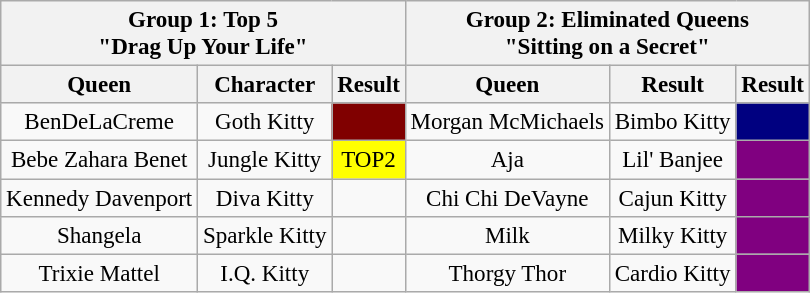<table class="wikitable" border="2" class="wikitable" style="text-align:center;font-size:96%">
<tr>
<th colspan="3">Group 1: Top 5<br>"<strong>Drag Up Your Life</strong>"</th>
<th colspan="3">Group 2: Eliminated Queens<br>"<strong>Sitting on a Secret</strong>"</th>
</tr>
<tr>
<th>Queen</th>
<th>Character</th>
<th>Result</th>
<th>Queen</th>
<th>Result</th>
<th>Result</th>
</tr>
<tr>
<td>BenDeLaCreme</td>
<td>Goth Kitty</td>
<td style="background:maroon;"><strong></strong></td>
<td>Morgan McMichaels</td>
<td>Bimbo Kitty</td>
<td style="background:navy;"><strong></strong></td>
</tr>
<tr>
<td>Bebe Zahara Benet</td>
<td>Jungle Kitty</td>
<td style="background:yellow;">TOP2</td>
<td>Aja</td>
<td>Lil' Banjee</td>
<td style="background:purple;"><strong></strong></td>
</tr>
<tr>
<td>Kennedy Davenport</td>
<td>Diva Kitty</td>
<td></td>
<td>Chi Chi DeVayne</td>
<td>Cajun Kitty</td>
<td style="background:purple;"><strong></strong></td>
</tr>
<tr>
<td>Shangela</td>
<td>Sparkle Kitty</td>
<td></td>
<td>Milk</td>
<td>Milky Kitty</td>
<td style="background:purple;"><strong></strong></td>
</tr>
<tr>
<td>Trixie Mattel</td>
<td>I.Q. Kitty</td>
<td></td>
<td>Thorgy Thor</td>
<td>Cardio Kitty</td>
<td style="background:purple;"><strong></strong></td>
</tr>
</table>
